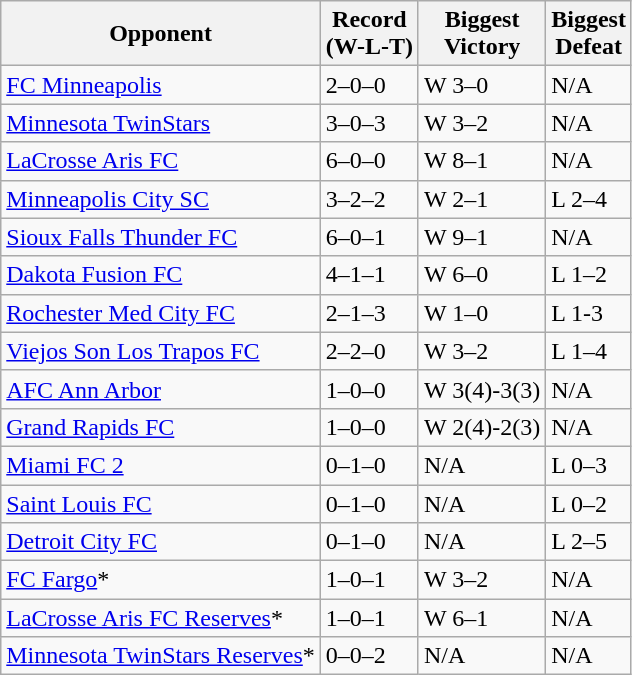<table class="wikitable">
<tr>
<th>Opponent</th>
<th>Record<br>(W-L-T)</th>
<th>Biggest<br>Victory</th>
<th>Biggest<br>Defeat</th>
</tr>
<tr>
<td><a href='#'>FC Minneapolis</a></td>
<td>2–0–0</td>
<td>W 3–0</td>
<td>N/A</td>
</tr>
<tr>
<td><a href='#'>Minnesota TwinStars</a></td>
<td>3–0–3</td>
<td>W 3–2</td>
<td>N/A</td>
</tr>
<tr>
<td><a href='#'>LaCrosse Aris FC</a></td>
<td>6–0–0</td>
<td>W 8–1</td>
<td>N/A</td>
</tr>
<tr>
<td><a href='#'>Minneapolis City SC</a></td>
<td>3–2–2</td>
<td>W 2–1</td>
<td>L 2–4</td>
</tr>
<tr>
<td><a href='#'>Sioux Falls Thunder FC</a></td>
<td>6–0–1</td>
<td>W 9–1</td>
<td>N/A</td>
</tr>
<tr>
<td><a href='#'>Dakota Fusion FC</a></td>
<td>4–1–1</td>
<td>W 6–0</td>
<td>L 1–2</td>
</tr>
<tr>
<td><a href='#'>Rochester Med City FC</a></td>
<td>2–1–3</td>
<td>W 1–0</td>
<td>L 1-3</td>
</tr>
<tr>
<td><a href='#'>Viejos Son Los Trapos FC</a></td>
<td>2–2–0</td>
<td>W 3–2</td>
<td>L 1–4</td>
</tr>
<tr>
<td><a href='#'>AFC Ann Arbor</a></td>
<td>1–0–0</td>
<td>W 3(4)-3(3)</td>
<td>N/A</td>
</tr>
<tr>
<td><a href='#'>Grand Rapids FC</a></td>
<td>1–0–0</td>
<td>W 2(4)-2(3)</td>
<td>N/A</td>
</tr>
<tr>
<td><a href='#'>Miami FC 2</a></td>
<td>0–1–0</td>
<td>N/A</td>
<td>L 0–3</td>
</tr>
<tr>
<td><a href='#'>Saint Louis FC</a></td>
<td>0–1–0</td>
<td>N/A</td>
<td>L 0–2</td>
</tr>
<tr>
<td><a href='#'>Detroit City FC</a></td>
<td>0–1–0</td>
<td>N/A</td>
<td>L 2–5</td>
</tr>
<tr>
<td><a href='#'>FC Fargo</a>*</td>
<td>1–0–1</td>
<td>W 3–2</td>
<td>N/A</td>
</tr>
<tr>
<td><a href='#'>LaCrosse Aris FC Reserves</a>*</td>
<td>1–0–1</td>
<td>W 6–1</td>
<td>N/A</td>
</tr>
<tr>
<td><a href='#'>Minnesota TwinStars Reserves</a>*</td>
<td>0–0–2</td>
<td>N/A</td>
<td>N/A</td>
</tr>
</table>
